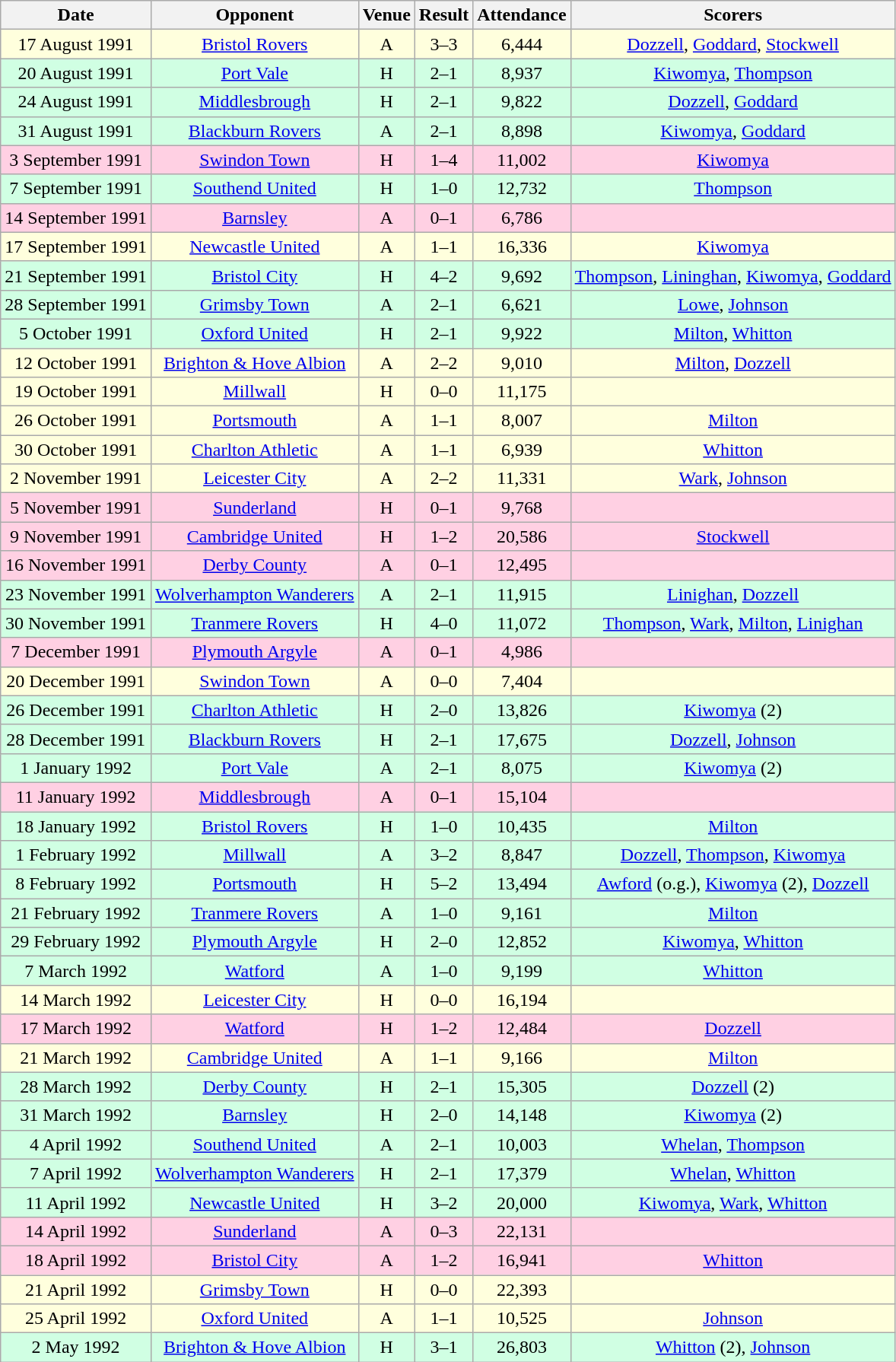<table class="wikitable sortable" style="font-size:100%; text-align:center">
<tr>
<th>Date</th>
<th>Opponent</th>
<th>Venue</th>
<th>Result</th>
<th>Attendance</th>
<th>Scorers</th>
</tr>
<tr style="background-color: #ffffdd;">
<td>17 August 1991</td>
<td><a href='#'>Bristol Rovers</a></td>
<td>A</td>
<td>3–3</td>
<td>6,444</td>
<td><a href='#'>Dozzell</a>, <a href='#'>Goddard</a>, <a href='#'>Stockwell</a></td>
</tr>
<tr style="background-color: #d0ffe3;">
<td>20 August 1991</td>
<td><a href='#'>Port Vale</a></td>
<td>H</td>
<td>2–1</td>
<td>8,937</td>
<td><a href='#'>Kiwomya</a>, <a href='#'>Thompson</a></td>
</tr>
<tr style="background-color: #d0ffe3;">
<td>24 August 1991</td>
<td><a href='#'>Middlesbrough</a></td>
<td>H</td>
<td>2–1</td>
<td>9,822</td>
<td><a href='#'>Dozzell</a>, <a href='#'>Goddard</a></td>
</tr>
<tr style="background-color: #d0ffe3;">
<td>31 August 1991</td>
<td><a href='#'>Blackburn Rovers</a></td>
<td>A</td>
<td>2–1</td>
<td>8,898</td>
<td><a href='#'>Kiwomya</a>, <a href='#'>Goddard</a></td>
</tr>
<tr style="background-color: #ffd0e3;">
<td>3 September 1991</td>
<td><a href='#'>Swindon Town</a></td>
<td>H</td>
<td>1–4</td>
<td>11,002</td>
<td><a href='#'>Kiwomya</a></td>
</tr>
<tr style="background-color: #d0ffe3;">
<td>7 September 1991</td>
<td><a href='#'>Southend United</a></td>
<td>H</td>
<td>1–0</td>
<td>12,732</td>
<td><a href='#'>Thompson</a></td>
</tr>
<tr style="background-color: #ffd0e3;">
<td>14 September 1991</td>
<td><a href='#'>Barnsley</a></td>
<td>A</td>
<td>0–1</td>
<td>6,786</td>
<td></td>
</tr>
<tr style="background-color: #ffffdd;">
<td>17 September 1991</td>
<td><a href='#'>Newcastle United</a></td>
<td>A</td>
<td>1–1</td>
<td>16,336</td>
<td><a href='#'>Kiwomya</a></td>
</tr>
<tr style="background-color: #d0ffe3;">
<td>21 September 1991</td>
<td><a href='#'>Bristol City</a></td>
<td>H</td>
<td>4–2</td>
<td>9,692</td>
<td><a href='#'>Thompson</a>, <a href='#'>Lininghan</a>, <a href='#'>Kiwomya</a>, <a href='#'>Goddard</a></td>
</tr>
<tr style="background-color: #d0ffe3;">
<td>28 September 1991</td>
<td><a href='#'>Grimsby Town</a></td>
<td>A</td>
<td>2–1</td>
<td>6,621</td>
<td><a href='#'>Lowe</a>, <a href='#'>Johnson</a></td>
</tr>
<tr style="background-color: #d0ffe3;">
<td>5 October 1991</td>
<td><a href='#'>Oxford United</a></td>
<td>H</td>
<td>2–1</td>
<td>9,922</td>
<td><a href='#'>Milton</a>, <a href='#'>Whitton</a></td>
</tr>
<tr style="background-color: #ffffdd;">
<td>12 October 1991</td>
<td><a href='#'>Brighton & Hove Albion</a></td>
<td>A</td>
<td>2–2</td>
<td>9,010</td>
<td><a href='#'>Milton</a>, <a href='#'>Dozzell</a></td>
</tr>
<tr style="background-color: #ffffdd;">
<td>19 October 1991</td>
<td><a href='#'>Millwall</a></td>
<td>H</td>
<td>0–0</td>
<td>11,175</td>
<td></td>
</tr>
<tr style="background-color: #ffffdd;">
<td>26 October 1991</td>
<td><a href='#'>Portsmouth</a></td>
<td>A</td>
<td>1–1</td>
<td>8,007</td>
<td><a href='#'>Milton</a></td>
</tr>
<tr style="background-color: #ffffdd;">
<td>30 October 1991</td>
<td><a href='#'>Charlton Athletic</a></td>
<td>A</td>
<td>1–1</td>
<td>6,939</td>
<td><a href='#'>Whitton</a></td>
</tr>
<tr style="background-color: #ffffdd;">
<td>2 November 1991</td>
<td><a href='#'>Leicester City</a></td>
<td>A</td>
<td>2–2</td>
<td>11,331</td>
<td><a href='#'>Wark</a>, <a href='#'>Johnson</a></td>
</tr>
<tr style="background-color: #ffd0e3;">
<td>5 November 1991</td>
<td><a href='#'>Sunderland</a></td>
<td>H</td>
<td>0–1</td>
<td>9,768</td>
<td></td>
</tr>
<tr style="background-color: #ffd0e3;">
<td>9 November 1991</td>
<td><a href='#'>Cambridge United</a></td>
<td>H</td>
<td>1–2</td>
<td>20,586</td>
<td><a href='#'>Stockwell</a></td>
</tr>
<tr style="background-color: #ffd0e3;">
<td>16 November 1991</td>
<td><a href='#'>Derby County</a></td>
<td>A</td>
<td>0–1</td>
<td>12,495</td>
<td></td>
</tr>
<tr style="background-color: #d0ffe3;">
<td>23 November 1991</td>
<td><a href='#'>Wolverhampton Wanderers</a></td>
<td>A</td>
<td>2–1</td>
<td>11,915</td>
<td><a href='#'>Linighan</a>, <a href='#'>Dozzell</a></td>
</tr>
<tr style="background-color: #d0ffe3;">
<td>30 November 1991</td>
<td><a href='#'>Tranmere Rovers</a></td>
<td>H</td>
<td>4–0</td>
<td>11,072</td>
<td><a href='#'>Thompson</a>, <a href='#'>Wark</a>, <a href='#'>Milton</a>, <a href='#'>Linighan</a></td>
</tr>
<tr style="background-color: #ffd0e3;">
<td>7 December 1991</td>
<td><a href='#'>Plymouth Argyle</a></td>
<td>A</td>
<td>0–1</td>
<td>4,986</td>
<td></td>
</tr>
<tr style="background-color: #ffffdd;">
<td>20 December 1991</td>
<td><a href='#'>Swindon Town</a></td>
<td>A</td>
<td>0–0</td>
<td>7,404</td>
<td></td>
</tr>
<tr style="background-color: #d0ffe3;">
<td>26 December 1991</td>
<td><a href='#'>Charlton Athletic</a></td>
<td>H</td>
<td>2–0</td>
<td>13,826</td>
<td><a href='#'>Kiwomya</a> (2)</td>
</tr>
<tr style="background-color: #d0ffe3;">
<td>28 December 1991</td>
<td><a href='#'>Blackburn Rovers</a></td>
<td>H</td>
<td>2–1</td>
<td>17,675</td>
<td><a href='#'>Dozzell</a>, <a href='#'>Johnson</a></td>
</tr>
<tr style="background-color: #d0ffe3;">
<td>1 January 1992</td>
<td><a href='#'>Port Vale</a></td>
<td>A</td>
<td>2–1</td>
<td>8,075</td>
<td><a href='#'>Kiwomya</a> (2)</td>
</tr>
<tr style="background-color: #ffd0e3;">
<td>11 January 1992</td>
<td><a href='#'>Middlesbrough</a></td>
<td>A</td>
<td>0–1</td>
<td>15,104</td>
<td></td>
</tr>
<tr style="background-color: #d0ffe3;">
<td>18 January 1992</td>
<td><a href='#'>Bristol Rovers</a></td>
<td>H</td>
<td>1–0</td>
<td>10,435</td>
<td><a href='#'>Milton</a></td>
</tr>
<tr style="background-color: #d0ffe3;">
<td>1 February 1992</td>
<td><a href='#'>Millwall</a></td>
<td>A</td>
<td>3–2</td>
<td>8,847</td>
<td><a href='#'>Dozzell</a>, <a href='#'>Thompson</a>, <a href='#'>Kiwomya</a></td>
</tr>
<tr style="background-color: #d0ffe3;">
<td>8 February 1992</td>
<td><a href='#'>Portsmouth</a></td>
<td>H</td>
<td>5–2</td>
<td>13,494</td>
<td><a href='#'>Awford</a> (o.g.), <a href='#'>Kiwomya</a> (2), <a href='#'>Dozzell</a></td>
</tr>
<tr style="background-color: #d0ffe3;">
<td>21 February 1992</td>
<td><a href='#'>Tranmere Rovers</a></td>
<td>A</td>
<td>1–0</td>
<td>9,161</td>
<td><a href='#'>Milton</a></td>
</tr>
<tr style="background-color: #d0ffe3;">
<td>29 February 1992</td>
<td><a href='#'>Plymouth Argyle</a></td>
<td>H</td>
<td>2–0</td>
<td>12,852</td>
<td><a href='#'>Kiwomya</a>, <a href='#'>Whitton</a></td>
</tr>
<tr style="background-color: #d0ffe3;">
<td>7 March 1992</td>
<td><a href='#'>Watford</a></td>
<td>A</td>
<td>1–0</td>
<td>9,199</td>
<td><a href='#'>Whitton</a></td>
</tr>
<tr style="background-color: #ffffdd;">
<td>14 March 1992</td>
<td><a href='#'>Leicester City</a></td>
<td>H</td>
<td>0–0</td>
<td>16,194</td>
<td></td>
</tr>
<tr style="background-color: #ffd0e3;">
<td>17 March 1992</td>
<td><a href='#'>Watford</a></td>
<td>H</td>
<td>1–2</td>
<td>12,484</td>
<td><a href='#'>Dozzell</a></td>
</tr>
<tr style="background-color: #ffffdd;">
<td>21 March 1992</td>
<td><a href='#'>Cambridge United</a></td>
<td>A</td>
<td>1–1</td>
<td>9,166</td>
<td><a href='#'>Milton</a></td>
</tr>
<tr style="background-color: #d0ffe3;">
<td>28 March 1992</td>
<td><a href='#'>Derby County</a></td>
<td>H</td>
<td>2–1</td>
<td>15,305</td>
<td><a href='#'>Dozzell</a> (2)</td>
</tr>
<tr style="background-color: #d0ffe3;">
<td>31 March 1992</td>
<td><a href='#'>Barnsley</a></td>
<td>H</td>
<td>2–0</td>
<td>14,148</td>
<td><a href='#'>Kiwomya</a> (2)</td>
</tr>
<tr style="background-color: #d0ffe3;">
<td>4 April 1992</td>
<td><a href='#'>Southend United</a></td>
<td>A</td>
<td>2–1</td>
<td>10,003</td>
<td><a href='#'>Whelan</a>, <a href='#'>Thompson</a></td>
</tr>
<tr style="background-color: #d0ffe3;">
<td>7 April 1992</td>
<td><a href='#'>Wolverhampton Wanderers</a></td>
<td>H</td>
<td>2–1</td>
<td>17,379</td>
<td><a href='#'>Whelan</a>, <a href='#'>Whitton</a></td>
</tr>
<tr style="background-color: #d0ffe3;">
<td>11 April 1992</td>
<td><a href='#'>Newcastle United</a></td>
<td>H</td>
<td>3–2</td>
<td>20,000</td>
<td><a href='#'>Kiwomya</a>, <a href='#'>Wark</a>, <a href='#'>Whitton</a></td>
</tr>
<tr style="background-color: #ffd0e3;">
<td>14 April 1992</td>
<td><a href='#'>Sunderland</a></td>
<td>A</td>
<td>0–3</td>
<td>22,131</td>
<td></td>
</tr>
<tr style="background-color: #ffd0e3;">
<td>18 April 1992</td>
<td><a href='#'>Bristol City</a></td>
<td>A</td>
<td>1–2</td>
<td>16,941</td>
<td><a href='#'>Whitton</a></td>
</tr>
<tr style="background-color: #ffffdd;">
<td>21 April 1992</td>
<td><a href='#'>Grimsby Town</a></td>
<td>H</td>
<td>0–0</td>
<td>22,393</td>
<td></td>
</tr>
<tr style="background-color: #ffffdd;">
<td>25 April 1992</td>
<td><a href='#'>Oxford United</a></td>
<td>A</td>
<td>1–1</td>
<td>10,525</td>
<td><a href='#'>Johnson</a></td>
</tr>
<tr style="background-color: #d0ffe3;">
<td>2 May 1992</td>
<td><a href='#'>Brighton & Hove Albion</a></td>
<td>H</td>
<td>3–1</td>
<td>26,803</td>
<td><a href='#'>Whitton</a> (2), <a href='#'>Johnson</a></td>
</tr>
</table>
